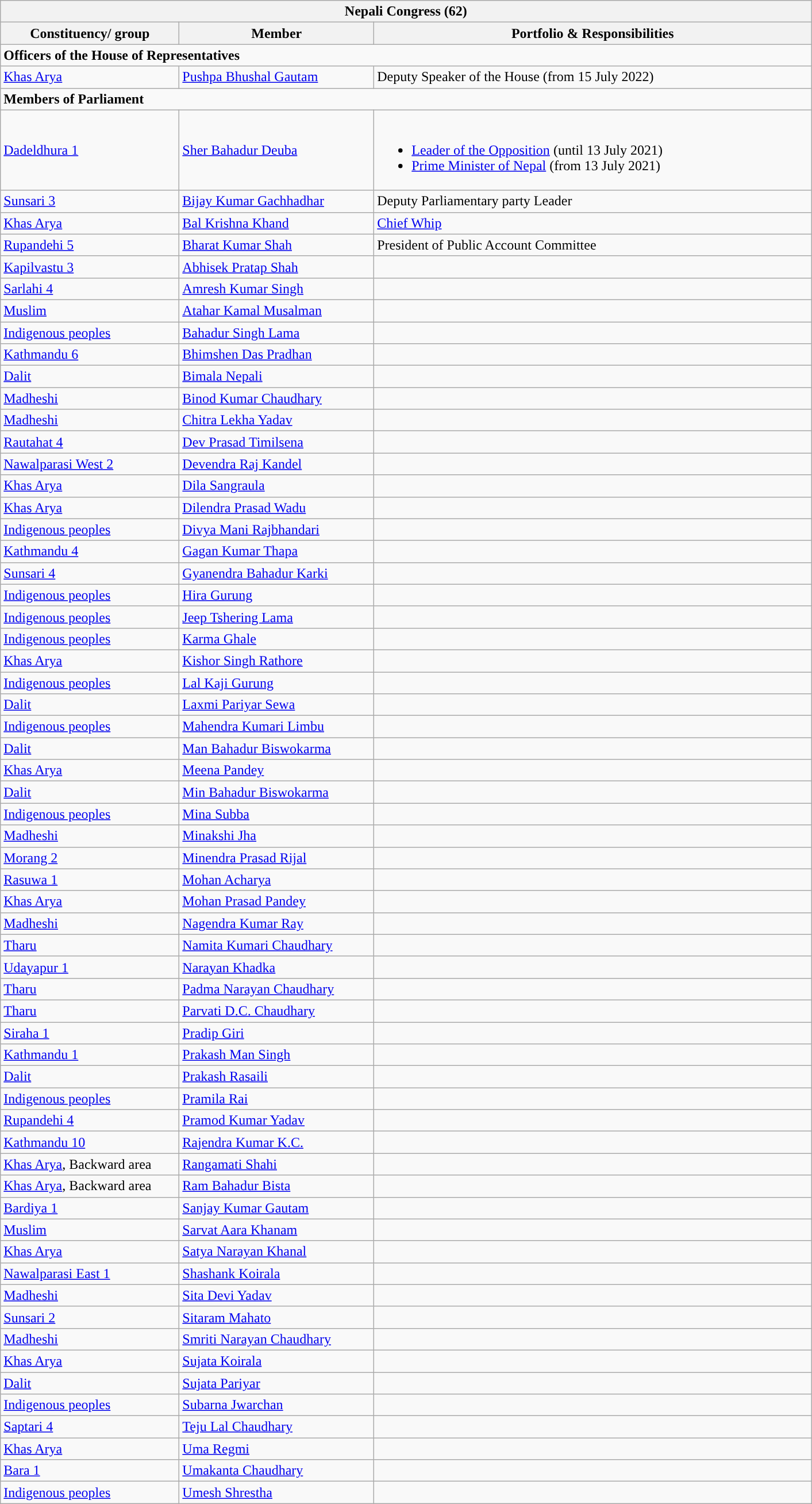<table class="wikitable sortable mw-collapsible mw-collapsed">
<tr>
<th colspan="3" style="width: 700pt; background:">Nepali Congress (62)</th>
</tr>
<tr>
<th style="width:150pt;">Constituency/ group</th>
<th>Member</th>
<th style="width:375pt;">Portfolio & Responsibilities</th>
</tr>
<tr>
<td colspan="3"><strong>Officers of the House of Representatives</strong></td>
</tr>
<tr>
<td><a href='#'>Khas Arya</a></td>
<td><a href='#'>Pushpa Bhushal Gautam</a></td>
<td>Deputy Speaker of the House (from 15 July 2022)</td>
</tr>
<tr>
<td colspan="3"><strong>Members of Parliament</strong></td>
</tr>
<tr>
<td><a href='#'>Dadeldhura 1</a></td>
<td><a href='#'>Sher Bahadur Deuba</a></td>
<td><br><ul><li><a href='#'>Leader of the Opposition</a> (until 13 July 2021)</li><li><a href='#'>Prime Minister of Nepal</a> (from 13 July 2021)</li></ul></td>
</tr>
<tr>
<td><a href='#'>Sunsari 3</a></td>
<td><a href='#'>Bijay Kumar Gachhadhar</a></td>
<td>Deputy Parliamentary party Leader</td>
</tr>
<tr>
<td><a href='#'>Khas Arya</a></td>
<td><a href='#'>Bal Krishna Khand</a></td>
<td><a href='#'>Chief Whip</a></td>
</tr>
<tr>
<td><a href='#'>Rupandehi 5</a></td>
<td><a href='#'>Bharat Kumar Shah</a></td>
<td>President of Public Account Committee</td>
</tr>
<tr>
<td><a href='#'>Kapilvastu 3</a></td>
<td><a href='#'>Abhisek Pratap Shah</a></td>
<td></td>
</tr>
<tr>
<td><a href='#'>Sarlahi 4</a></td>
<td><a href='#'>Amresh Kumar Singh</a></td>
<td></td>
</tr>
<tr>
<td><a href='#'>Muslim</a></td>
<td><a href='#'>Atahar Kamal Musalman</a></td>
<td></td>
</tr>
<tr>
<td><a href='#'>Indigenous peoples</a></td>
<td><a href='#'>Bahadur Singh Lama</a></td>
<td></td>
</tr>
<tr>
<td><a href='#'>Kathmandu 6</a></td>
<td><a href='#'>Bhimshen Das Pradhan</a></td>
<td></td>
</tr>
<tr>
<td><a href='#'>Dalit</a></td>
<td><a href='#'>Bimala Nepali</a></td>
<td></td>
</tr>
<tr>
<td><a href='#'>Madheshi</a></td>
<td><a href='#'>Binod Kumar Chaudhary</a></td>
<td></td>
</tr>
<tr>
<td><a href='#'>Madheshi</a></td>
<td><a href='#'>Chitra Lekha Yadav</a></td>
<td></td>
</tr>
<tr>
<td><a href='#'>Rautahat 4</a></td>
<td><a href='#'>Dev Prasad Timilsena</a></td>
<td></td>
</tr>
<tr>
<td><a href='#'>Nawalparasi West 2</a></td>
<td><a href='#'>Devendra Raj Kandel</a></td>
<td></td>
</tr>
<tr>
<td><a href='#'>Khas Arya</a></td>
<td><a href='#'>Dila Sangraula</a></td>
<td></td>
</tr>
<tr>
<td><a href='#'>Khas Arya</a></td>
<td><a href='#'>Dilendra Prasad Wadu</a></td>
<td></td>
</tr>
<tr>
<td><a href='#'>Indigenous peoples</a></td>
<td><a href='#'>Divya Mani Rajbhandari</a></td>
<td></td>
</tr>
<tr>
<td><a href='#'>Kathmandu 4</a></td>
<td><a href='#'>Gagan Kumar Thapa</a></td>
<td></td>
</tr>
<tr>
<td><a href='#'>Sunsari 4</a></td>
<td><a href='#'>Gyanendra Bahadur Karki</a></td>
<td></td>
</tr>
<tr>
<td><a href='#'>Indigenous peoples</a></td>
<td><a href='#'>Hira Gurung</a></td>
<td></td>
</tr>
<tr>
<td><a href='#'>Indigenous peoples</a></td>
<td><a href='#'>Jeep Tshering Lama</a></td>
<td></td>
</tr>
<tr>
<td><a href='#'>Indigenous peoples</a></td>
<td><a href='#'>Karma Ghale</a></td>
<td></td>
</tr>
<tr>
<td><a href='#'>Khas Arya</a></td>
<td><a href='#'>Kishor Singh Rathore</a></td>
<td></td>
</tr>
<tr>
<td><a href='#'>Indigenous peoples</a></td>
<td><a href='#'>Lal Kaji Gurung</a></td>
<td></td>
</tr>
<tr>
<td><a href='#'>Dalit</a></td>
<td><a href='#'>Laxmi Pariyar Sewa</a></td>
<td></td>
</tr>
<tr>
<td><a href='#'>Indigenous peoples</a></td>
<td><a href='#'>Mahendra Kumari Limbu</a></td>
<td></td>
</tr>
<tr>
<td><a href='#'>Dalit</a></td>
<td><a href='#'>Man Bahadur Biswokarma</a></td>
<td></td>
</tr>
<tr>
<td><a href='#'>Khas Arya</a></td>
<td><a href='#'>Meena Pandey</a></td>
<td></td>
</tr>
<tr>
<td><a href='#'>Dalit</a></td>
<td><a href='#'>Min Bahadur Biswokarma</a></td>
<td></td>
</tr>
<tr>
<td><a href='#'>Indigenous peoples</a></td>
<td><a href='#'>Mina Subba</a></td>
<td></td>
</tr>
<tr>
<td><a href='#'>Madheshi</a></td>
<td><a href='#'>Minakshi Jha</a></td>
<td></td>
</tr>
<tr>
<td><a href='#'>Morang 2</a></td>
<td><a href='#'>Minendra Prasad Rijal</a></td>
<td></td>
</tr>
<tr>
<td><a href='#'>Rasuwa 1</a></td>
<td><a href='#'>Mohan Acharya</a></td>
<td></td>
</tr>
<tr>
<td><a href='#'>Khas Arya</a></td>
<td><a href='#'>Mohan Prasad Pandey</a></td>
<td></td>
</tr>
<tr>
<td><a href='#'>Madheshi</a></td>
<td><a href='#'>Nagendra Kumar Ray</a></td>
<td></td>
</tr>
<tr>
<td><a href='#'>Tharu</a></td>
<td><a href='#'>Namita Kumari Chaudhary</a></td>
<td></td>
</tr>
<tr>
<td><a href='#'>Udayapur 1</a></td>
<td><a href='#'>Narayan Khadka</a></td>
<td></td>
</tr>
<tr>
<td><a href='#'>Tharu</a></td>
<td><a href='#'>Padma Narayan Chaudhary</a></td>
<td></td>
</tr>
<tr>
<td><a href='#'>Tharu</a></td>
<td><a href='#'>Parvati D.C. Chaudhary</a></td>
<td></td>
</tr>
<tr>
<td><a href='#'>Siraha 1</a></td>
<td><a href='#'>Pradip Giri</a></td>
<td></td>
</tr>
<tr>
<td><a href='#'>Kathmandu 1</a></td>
<td><a href='#'>Prakash Man Singh</a></td>
<td></td>
</tr>
<tr>
<td><a href='#'>Dalit</a></td>
<td><a href='#'>Prakash Rasaili</a></td>
<td></td>
</tr>
<tr>
<td><a href='#'>Indigenous peoples</a></td>
<td><a href='#'>Pramila Rai</a></td>
<td></td>
</tr>
<tr>
<td><a href='#'>Rupandehi 4</a></td>
<td><a href='#'>Pramod Kumar Yadav</a></td>
<td></td>
</tr>
<tr>
<td><a href='#'>Kathmandu 10</a></td>
<td><a href='#'>Rajendra Kumar K.C.</a></td>
<td></td>
</tr>
<tr>
<td><a href='#'>Khas Arya</a>, Backward area</td>
<td><a href='#'>Rangamati Shahi</a></td>
<td></td>
</tr>
<tr>
<td><a href='#'>Khas Arya</a>, Backward area</td>
<td><a href='#'>Ram Bahadur Bista</a></td>
<td></td>
</tr>
<tr>
<td><a href='#'>Bardiya 1</a></td>
<td><a href='#'>Sanjay Kumar Gautam</a></td>
<td></td>
</tr>
<tr>
<td><a href='#'>Muslim</a></td>
<td><a href='#'>Sarvat Aara Khanam</a></td>
<td></td>
</tr>
<tr>
<td><a href='#'>Khas Arya</a></td>
<td><a href='#'>Satya Narayan Khanal</a></td>
<td></td>
</tr>
<tr>
<td><a href='#'>Nawalparasi East 1</a></td>
<td><a href='#'>Shashank Koirala</a></td>
<td></td>
</tr>
<tr>
<td><a href='#'>Madheshi</a></td>
<td><a href='#'>Sita Devi Yadav</a></td>
<td></td>
</tr>
<tr>
<td><a href='#'>Sunsari 2</a></td>
<td><a href='#'>Sitaram Mahato</a></td>
<td></td>
</tr>
<tr>
<td><a href='#'>Madheshi</a></td>
<td><a href='#'>Smriti Narayan Chaudhary</a></td>
<td></td>
</tr>
<tr>
<td><a href='#'>Khas Arya</a></td>
<td><a href='#'>Sujata Koirala</a></td>
<td></td>
</tr>
<tr>
<td><a href='#'>Dalit</a></td>
<td><a href='#'>Sujata Pariyar</a></td>
<td></td>
</tr>
<tr>
<td><a href='#'>Indigenous peoples</a></td>
<td><a href='#'>Subarna Jwarchan</a></td>
<td></td>
</tr>
<tr>
<td><a href='#'>Saptari 4</a></td>
<td><a href='#'>Teju Lal Chaudhary</a></td>
<td></td>
</tr>
<tr>
<td><a href='#'>Khas Arya</a></td>
<td><a href='#'>Uma Regmi</a></td>
<td></td>
</tr>
<tr>
<td><a href='#'>Bara 1</a></td>
<td><a href='#'>Umakanta Chaudhary</a></td>
<td></td>
</tr>
<tr>
<td><a href='#'>Indigenous peoples</a></td>
<td><a href='#'>Umesh Shrestha</a></td>
<td></td>
</tr>
</table>
